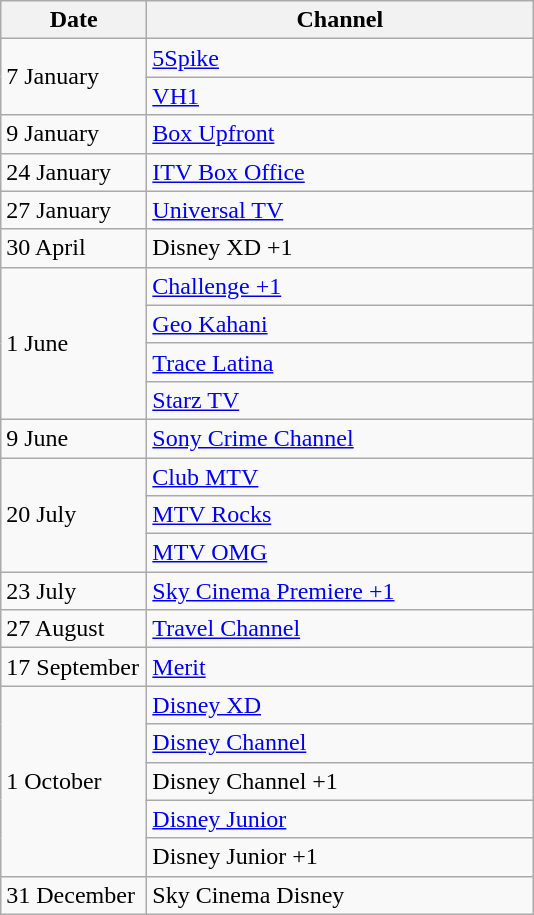<table class="wikitable">
<tr>
<th width=90>Date</th>
<th width=250>Channel</th>
</tr>
<tr>
<td rowspan="2">7 January</td>
<td><a href='#'>5Spike</a></td>
</tr>
<tr>
<td><a href='#'>VH1</a></td>
</tr>
<tr>
<td>9 January</td>
<td><a href='#'>Box Upfront</a></td>
</tr>
<tr>
<td>24 January</td>
<td><a href='#'>ITV Box Office</a></td>
</tr>
<tr>
<td>27 January</td>
<td><a href='#'>Universal TV</a></td>
</tr>
<tr>
<td>30 April</td>
<td>Disney XD +1</td>
</tr>
<tr>
<td rowspan="4">1 June</td>
<td><a href='#'>Challenge +1</a></td>
</tr>
<tr>
<td><a href='#'>Geo Kahani</a></td>
</tr>
<tr>
<td><a href='#'>Trace Latina</a></td>
</tr>
<tr>
<td><a href='#'>Starz TV</a></td>
</tr>
<tr>
<td>9 June</td>
<td><a href='#'>Sony Crime Channel</a></td>
</tr>
<tr>
<td rowspan="3">20 July</td>
<td><a href='#'>Club MTV</a></td>
</tr>
<tr>
<td><a href='#'>MTV Rocks</a></td>
</tr>
<tr>
<td><a href='#'>MTV OMG</a></td>
</tr>
<tr>
<td>23 July</td>
<td><a href='#'>Sky Cinema Premiere +1</a></td>
</tr>
<tr>
<td>27 August</td>
<td><a href='#'>Travel Channel</a></td>
</tr>
<tr>
<td>17 September</td>
<td><a href='#'>Merit</a></td>
</tr>
<tr>
<td rowspan="5">1 October</td>
<td><a href='#'>Disney XD</a></td>
</tr>
<tr>
<td><a href='#'>Disney Channel</a></td>
</tr>
<tr>
<td>Disney Channel +1</td>
</tr>
<tr>
<td><a href='#'>Disney Junior</a></td>
</tr>
<tr>
<td>Disney Junior +1</td>
</tr>
<tr>
<td>31 December</td>
<td>Sky Cinema Disney</td>
</tr>
</table>
